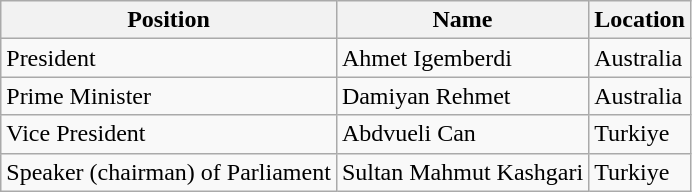<table class="wikitable" border="1">
<tr>
<th>Position</th>
<th>Name</th>
<th>Location</th>
</tr>
<tr>
<td>President</td>
<td>Ahmet Igemberdi</td>
<td>Australia</td>
</tr>
<tr>
<td>Prime Minister</td>
<td>Damiyan Rehmet</td>
<td>Australia</td>
</tr>
<tr>
<td>Vice President</td>
<td>Abdvueli Can</td>
<td>Turkiye</td>
</tr>
<tr>
<td>Speaker (chairman) of Parliament</td>
<td>Sultan Mahmut Kashgari</td>
<td>Turkiye</td>
</tr>
</table>
